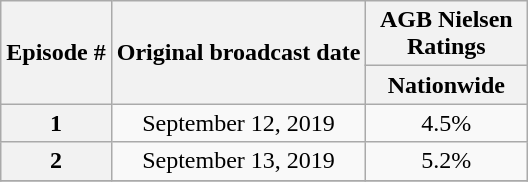<table class="wikitable" style="text-align:center">
<tr>
<th rowspan="2">Episode #</th>
<th rowspan="2">Original broadcast date</th>
<th>AGB Nielsen Ratings</th>
</tr>
<tr>
<th width="100">Nationwide</th>
</tr>
<tr>
<th>1</th>
<td>September 12, 2019</td>
<td>4.5%</td>
</tr>
<tr>
<th>2</th>
<td>September 13, 2019</td>
<td>5.2%</td>
</tr>
<tr>
</tr>
</table>
